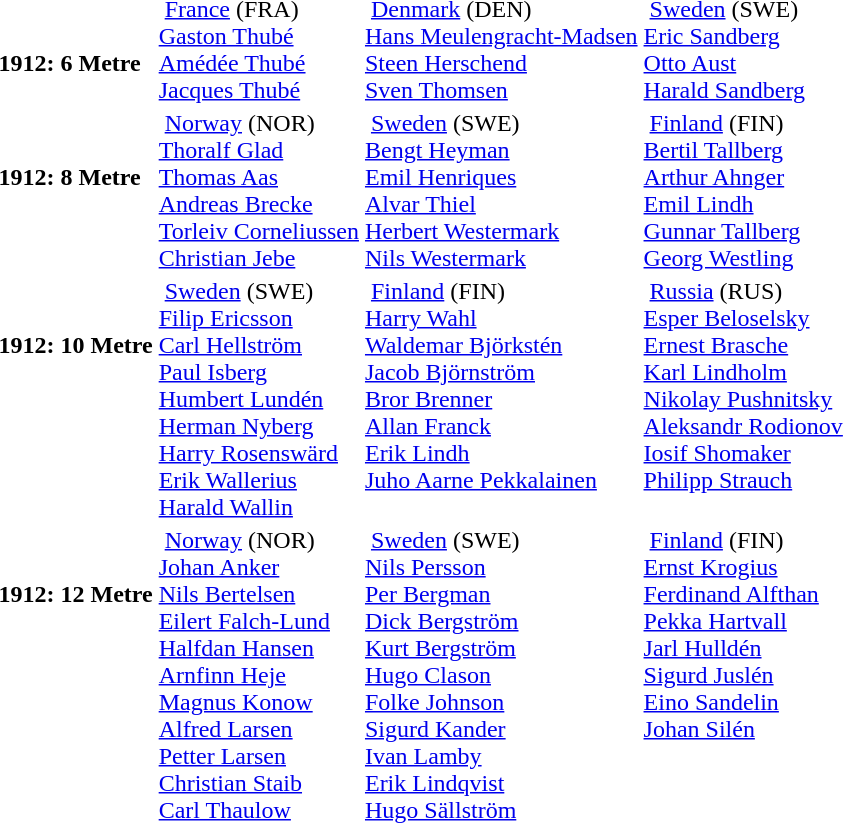<table>
<tr valign="top">
<td style="align:center;"><br><br><strong>1912: 6 Metre</strong> <br></td>
<td style="vertical-align:top;"> <a href='#'>France</a> <span>(FRA)</span><br><a href='#'>Gaston Thubé</a><br><a href='#'>Amédée Thubé</a><br><a href='#'>Jacques Thubé</a></td>
<td style="vertical-align:top;"> <a href='#'>Denmark</a> <span>(DEN)</span><br><a href='#'>Hans Meulengracht-Madsen</a><br><a href='#'>Steen Herschend</a><br><a href='#'>Sven Thomsen</a></td>
<td style="vertical-align:top;"> <a href='#'>Sweden</a> <span>(SWE)</span><br><a href='#'>Eric Sandberg</a><br><a href='#'>Otto Aust</a><br><a href='#'>Harald Sandberg</a></td>
</tr>
<tr valign="top">
<td style="align:center;"><br><br><strong>1912: 8 Metre</strong> <br></td>
<td style="vertical-align:top;"> <a href='#'>Norway</a> <span>(NOR)</span><br><a href='#'>Thoralf Glad</a><br><a href='#'>Thomas Aas</a><br><a href='#'>Andreas Brecke</a><br><a href='#'>Torleiv Corneliussen</a><br><a href='#'>Christian Jebe</a></td>
<td style="vertical-align:top;"> <a href='#'>Sweden</a> <span>(SWE)</span><br><a href='#'>Bengt Heyman</a><br><a href='#'>Emil Henriques</a><br><a href='#'>Alvar Thiel</a><br><a href='#'>Herbert Westermark</a><br><a href='#'>Nils Westermark</a></td>
<td style="vertical-align:top;"> <a href='#'>Finland</a> <span>(FIN)</span><br><a href='#'>Bertil Tallberg</a><br><a href='#'>Arthur Ahnger</a><br><a href='#'>Emil Lindh</a><br><a href='#'>Gunnar Tallberg</a><br><a href='#'>Georg Westling</a></td>
</tr>
<tr valign="top">
<td style="align:center;"><br><br><strong>1912: 10 Metre</strong> <br></td>
<td style="vertical-align:top;"> <a href='#'>Sweden</a> <span>(SWE)</span><br><a href='#'>Filip Ericsson</a><br><a href='#'>Carl Hellström</a><br><a href='#'>Paul Isberg</a><br><a href='#'>Humbert Lundén</a><br><a href='#'>Herman Nyberg</a><br><a href='#'>Harry Rosenswärd</a><br><a href='#'>Erik Wallerius</a><br><a href='#'>Harald Wallin</a></td>
<td style="vertical-align:top;"> <a href='#'>Finland</a> <span>(FIN)</span><br><a href='#'>Harry Wahl</a><br><a href='#'>Waldemar Björkstén</a><br><a href='#'>Jacob Björnström</a><br><a href='#'>Bror Brenner</a><br><a href='#'>Allan Franck</a><br><a href='#'>Erik Lindh</a><br><a href='#'>Juho Aarne Pekkalainen</a></td>
<td style="vertical-align:top;"> <a href='#'>Russia</a> <span>(RUS)</span><br><a href='#'>Esper Beloselsky</a><br><a href='#'>Ernest Brasche</a><br><a href='#'>Karl Lindholm</a><br><a href='#'>Nikolay Pushnitsky</a><br><a href='#'>Aleksandr Rodionov</a><br><a href='#'>Iosif Shomaker</a><br><a href='#'>Philipp Strauch</a></td>
</tr>
<tr valign="top">
<td style="align:center;"><br><br><strong>1912: 12 Metre</strong> <br></td>
<td style="vertical-align:top;"> <a href='#'>Norway</a> <span>(NOR)</span><br><a href='#'>Johan Anker</a><br><a href='#'>Nils Bertelsen</a><br><a href='#'>Eilert Falch-Lund</a><br><a href='#'>Halfdan Hansen</a><br><a href='#'>Arnfinn Heje</a><br><a href='#'>Magnus Konow</a><br><a href='#'>Alfred Larsen</a><br><a href='#'>Petter Larsen</a><br><a href='#'>Christian Staib</a><br><a href='#'>Carl Thaulow</a></td>
<td style="vertical-align:top;"> <a href='#'>Sweden</a> <span>(SWE)</span><br><a href='#'>Nils Persson</a><br><a href='#'>Per Bergman</a><br><a href='#'>Dick Bergström</a><br><a href='#'>Kurt Bergström</a><br><a href='#'>Hugo Clason</a><br><a href='#'>Folke Johnson</a><br><a href='#'>Sigurd Kander</a><br><a href='#'>Ivan Lamby</a><br><a href='#'>Erik Lindqvist</a><br><a href='#'>Hugo Sällström</a></td>
<td style="vertical-align:top;"> <a href='#'>Finland</a> <span>(FIN)</span><br><a href='#'>Ernst Krogius</a><br><a href='#'>Ferdinand Alfthan</a><br><a href='#'>Pekka Hartvall</a><br><a href='#'>Jarl Hulldén</a><br><a href='#'>Sigurd Juslén</a><br><a href='#'>Eino Sandelin</a><br><a href='#'>Johan Silén</a></td>
</tr>
</table>
